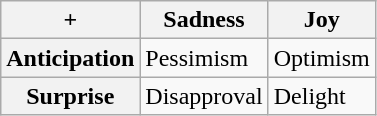<table class="wikitable">
<tr>
<th>+</th>
<th>Sadness</th>
<th>Joy</th>
</tr>
<tr>
<th>Anticipation</th>
<td>Pessimism</td>
<td>Optimism</td>
</tr>
<tr>
<th>Surprise</th>
<td>Disapproval</td>
<td>Delight</td>
</tr>
</table>
